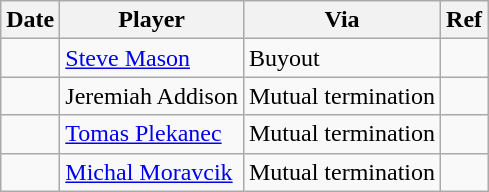<table class="wikitable">
<tr>
<th>Date</th>
<th>Player</th>
<th>Via</th>
<th>Ref</th>
</tr>
<tr>
<td></td>
<td><a href='#'>Steve Mason</a></td>
<td>Buyout</td>
<td></td>
</tr>
<tr>
<td></td>
<td>Jeremiah Addison</td>
<td>Mutual termination</td>
<td></td>
</tr>
<tr>
<td></td>
<td><a href='#'>Tomas Plekanec</a></td>
<td>Mutual termination</td>
<td></td>
</tr>
<tr>
<td></td>
<td><a href='#'>Michal Moravcik</a></td>
<td>Mutual termination</td>
<td></td>
</tr>
</table>
